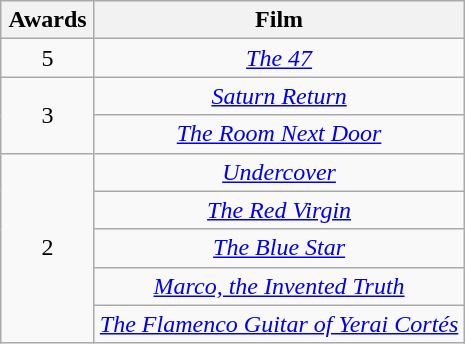<table class="wikitable plainrowheaders" style="text-align:center;">
<tr>
<th scope="col" style="width:55px;">Awards</th>
<th scope="col" style="text-align:center;">Film</th>
</tr>
<tr>
<td scope=row style="text-align:center">5</td>
<td><em><a href='#'>The 47</a></em></td>
</tr>
<tr>
<td rowspan = "2" scope=row style="text-align:center">3</td>
<td><em><a href='#'>Saturn Return</a></em></td>
</tr>
<tr>
<td><em><a href='#'>The Room Next Door</a></em></td>
</tr>
<tr>
<td rowspan = "5" scope=row style="text-align:center">2</td>
<td><em><a href='#'>Undercover</a></em></td>
</tr>
<tr>
<td><em><a href='#'>The Red Virgin</a></em></td>
</tr>
<tr>
<td><em><a href='#'>The Blue Star</a></em></td>
</tr>
<tr>
<td><em><a href='#'>Marco, the Invented Truth</a></em></td>
</tr>
<tr>
<td><em><a href='#'>The Flamenco Guitar of Yerai Cortés</a></em></td>
</tr>
</table>
